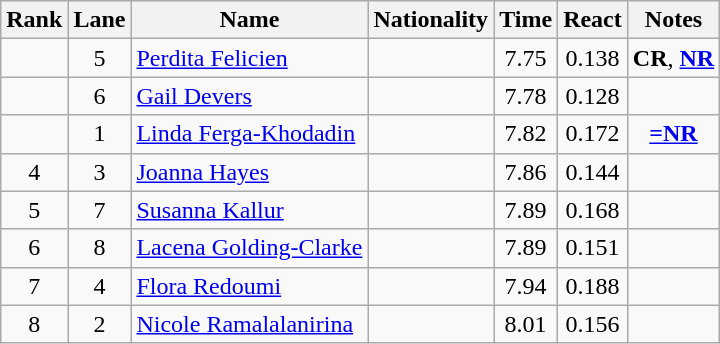<table class="wikitable sortable" style="text-align:center">
<tr>
<th>Rank</th>
<th>Lane</th>
<th>Name</th>
<th>Nationality</th>
<th>Time</th>
<th>React</th>
<th>Notes</th>
</tr>
<tr>
<td></td>
<td>5</td>
<td align="left"><a href='#'>Perdita Felicien</a></td>
<td align=left></td>
<td>7.75</td>
<td>0.138</td>
<td><strong>CR</strong>, <strong><a href='#'>NR</a></strong></td>
</tr>
<tr>
<td></td>
<td>6</td>
<td align="left"><a href='#'>Gail Devers</a></td>
<td align=left></td>
<td>7.78</td>
<td>0.128</td>
<td></td>
</tr>
<tr>
<td></td>
<td>1</td>
<td align="left"><a href='#'>Linda Ferga-Khodadin</a></td>
<td align=left></td>
<td>7.82</td>
<td>0.172</td>
<td><strong><a href='#'>=NR</a></strong></td>
</tr>
<tr>
<td>4</td>
<td>3</td>
<td align="left"><a href='#'>Joanna Hayes</a></td>
<td align=left></td>
<td>7.86</td>
<td>0.144</td>
<td></td>
</tr>
<tr>
<td>5</td>
<td>7</td>
<td align="left"><a href='#'>Susanna Kallur</a></td>
<td align=left></td>
<td>7.89</td>
<td>0.168</td>
<td></td>
</tr>
<tr>
<td>6</td>
<td>8</td>
<td align="left"><a href='#'>Lacena Golding-Clarke</a></td>
<td align=left></td>
<td>7.89</td>
<td>0.151</td>
<td></td>
</tr>
<tr>
<td>7</td>
<td>4</td>
<td align="left"><a href='#'>Flora Redoumi</a></td>
<td align=left></td>
<td>7.94</td>
<td>0.188</td>
<td></td>
</tr>
<tr>
<td>8</td>
<td>2</td>
<td align="left"><a href='#'>Nicole Ramalalanirina</a></td>
<td align=left></td>
<td>8.01</td>
<td>0.156</td>
<td></td>
</tr>
</table>
